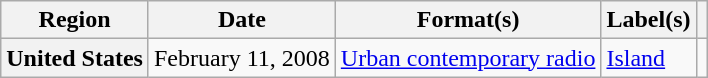<table class="wikitable sortable plainrowheaders">
<tr>
<th scope="col">Region</th>
<th scope="col">Date</th>
<th scope="col">Format(s)</th>
<th scope="col">Label(s)</th>
<th scope="col"></th>
</tr>
<tr>
<th scope="row">United States</th>
<td>February 11, 2008</td>
<td><a href='#'>Urban contemporary radio</a></td>
<td><a href='#'>Island</a></td>
<td></td>
</tr>
</table>
